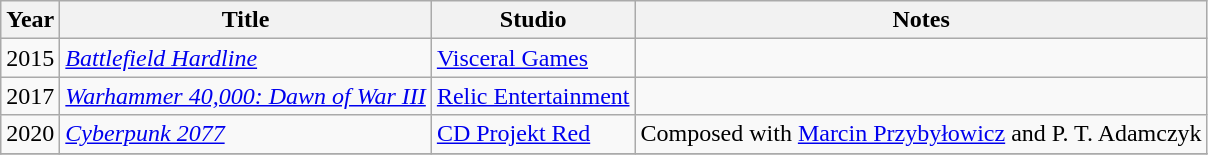<table class="wikitable sortable">
<tr>
<th>Year</th>
<th>Title</th>
<th>Studio</th>
<th class="unsortable">Notes</th>
</tr>
<tr>
<td>2015</td>
<td><em><a href='#'>Battlefield Hardline</a></em></td>
<td><a href='#'>Visceral Games</a></td>
<td></td>
</tr>
<tr>
<td>2017</td>
<td><em><a href='#'>Warhammer 40,000: Dawn of War III</a></em></td>
<td><a href='#'>Relic Entertainment</a></td>
<td></td>
</tr>
<tr>
<td>2020</td>
<td><em><a href='#'>Cyberpunk 2077</a></em></td>
<td><a href='#'>CD Projekt Red</a></td>
<td>Composed with <a href='#'>Marcin Przybyłowicz</a> and P. T. Adamczyk</td>
</tr>
<tr>
</tr>
</table>
